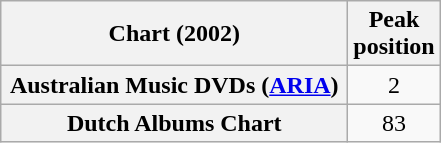<table class="wikitable plainrowheaders sortable" style="text-align:center;" border="1">
<tr>
<th scope="col" style="width:14em;">Chart (2002)</th>
<th scope="col">Peak<br>position</th>
</tr>
<tr>
<th scope="row">Australian Music DVDs (<a href='#'>ARIA</a>)</th>
<td>2</td>
</tr>
<tr>
<th scope="row">Dutch Albums Chart</th>
<td>83</td>
</tr>
</table>
